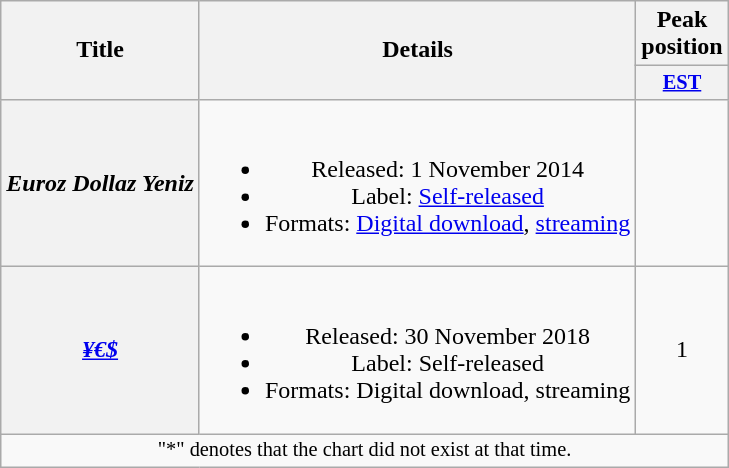<table class="wikitable plainrowheaders" style="text-align:center;">
<tr>
<th scope="col" rowspan="2">Title</th>
<th scope="col" rowspan="2">Details</th>
<th scope="col" colspan="1">Peak position</th>
</tr>
<tr>
<th scope="col" style="width:3em;font-size:85%;"><a href='#'>EST</a><br></th>
</tr>
<tr>
<th scope="row"><em>Euroz Dollaz Yeniz</em></th>
<td><br><ul><li>Released: 1 November 2014</li><li>Label: <a href='#'>Self-released</a></li><li>Formats: <a href='#'>Digital download</a>, <a href='#'>streaming</a></li></ul></td>
<td></td>
</tr>
<tr>
<th scope="row"><em><a href='#'>¥€$</a></em></th>
<td><br><ul><li>Released: 30 November 2018</li><li>Label: Self-released</li><li>Formats: Digital download, streaming</li></ul></td>
<td>1</td>
</tr>
<tr>
<td colspan="4" style="font-size:85%">"*" denotes that the chart did not exist at that time.</td>
</tr>
</table>
